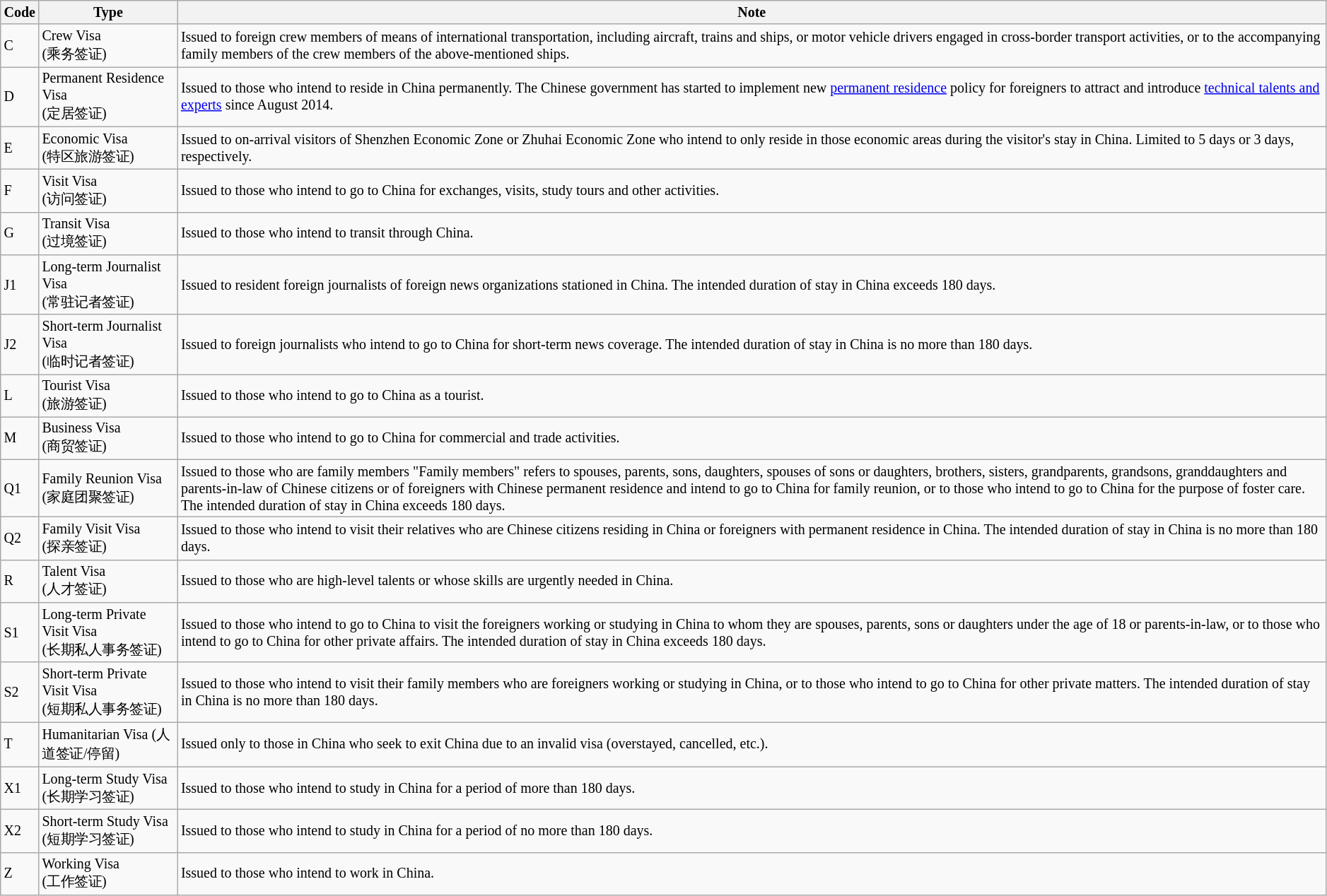<table class="wikitable" style="font-size: smaller;">
<tr>
<th>Code</th>
<th>Type</th>
<th>Note</th>
</tr>
<tr>
<td>C</td>
<td>Crew Visa<br>(乘务签证)</td>
<td>Issued to foreign crew members of means of international transportation, including aircraft, trains and ships, or motor vehicle drivers engaged in cross-border transport activities, or to the accompanying family members of the crew members of the above-mentioned ships.</td>
</tr>
<tr>
<td>D</td>
<td>Permanent Residence Visa<br>(定居签证)</td>
<td>Issued to those who intend to reside in China permanently. The Chinese government has started to implement new <a href='#'>permanent residence</a> policy for foreigners to attract and introduce <a href='#'>technical talents and experts</a> since August 2014.</td>
</tr>
<tr>
<td>E</td>
<td>Economic Visa<br>(特区旅游签证)</td>
<td>Issued to on-arrival visitors of Shenzhen Economic Zone or Zhuhai Economic Zone who intend to only reside in those economic areas during the visitor's stay in China. Limited to 5 days or 3 days, respectively.</td>
</tr>
<tr>
<td>F</td>
<td>Visit Visa<br>(访问签证)</td>
<td>Issued to those who intend to go to China for exchanges, visits, study tours and other activities.</td>
</tr>
<tr>
<td>G</td>
<td>Transit Visa<br>(过境签证)</td>
<td>Issued to those who intend to transit through China.</td>
</tr>
<tr>
<td>J1</td>
<td>Long-term Journalist Visa<br>(常驻记者签证)</td>
<td>Issued to resident foreign journalists of foreign news organizations stationed in China. The intended duration of stay in China exceeds 180 days.</td>
</tr>
<tr>
<td>J2</td>
<td>Short-term Journalist Visa<br>(临时记者签证)</td>
<td>Issued to foreign journalists who intend to go to China for short-term news coverage. The intended duration of stay in China is no more than 180 days.</td>
</tr>
<tr>
<td>L</td>
<td>Tourist Visa<br>(旅游签证)</td>
<td>Issued to those who intend to go to China as a tourist.</td>
</tr>
<tr>
<td>M</td>
<td>Business Visa<br>(商贸签证)</td>
<td>Issued to those who intend to go to China for commercial and trade activities.</td>
</tr>
<tr>
<td>Q1</td>
<td>Family Reunion Visa<br>(家庭团聚签证)</td>
<td>Issued to those who are family members "Family members" refers to spouses, parents, sons, daughters, spouses of sons or daughters, brothers, sisters, grandparents, grandsons, granddaughters and parents-in-law of Chinese citizens or of foreigners with Chinese permanent residence and intend to go to China for family reunion, or to those who intend to go to China for the purpose of foster care. The intended duration of stay in China exceeds 180 days.</td>
</tr>
<tr>
<td>Q2</td>
<td>Family Visit Visa<br>(探亲签证)</td>
<td>Issued to those who intend to visit their relatives who are Chinese citizens residing in China or foreigners with permanent residence in China. The intended duration of stay in China is no more than 180 days.</td>
</tr>
<tr>
<td>R</td>
<td>Talent Visa<br>(人才签证)</td>
<td>Issued to those who are high-level talents or whose skills are urgently needed in China.</td>
</tr>
<tr>
<td>S1</td>
<td>Long-term Private Visit Visa<br>(长期私人事务签证)</td>
<td>Issued to those who intend to go to China to visit the foreigners working or studying in China to whom they are spouses, parents, sons or daughters under the age of 18 or parents-in-law, or to those who intend to go to China for other private affairs. The intended duration of stay in China exceeds 180 days.</td>
</tr>
<tr>
<td>S2</td>
<td>Short-term Private Visit Visa<br>(短期私人事务签证)</td>
<td>Issued to those who intend to visit their family members who are foreigners working or studying in China, or to those who intend to go to China for other private matters. The intended duration of stay in China is no more than 180 days.</td>
</tr>
<tr>
<td>T</td>
<td>Humanitarian Visa (人道签证/停留)</td>
<td>Issued only to those in China who seek to exit China due to an invalid visa (overstayed, cancelled, etc.).</td>
</tr>
<tr>
<td>X1</td>
<td>Long-term Study Visa<br>(长期学习签证)</td>
<td>Issued to those who intend to study in China for a period of more than 180 days.</td>
</tr>
<tr>
<td>X2</td>
<td>Short-term Study Visa<br>(短期学习签证)</td>
<td>Issued to those who intend to study in China for a period of no more than 180 days.</td>
</tr>
<tr>
<td>Z</td>
<td>Working Visa<br>(工作签证)</td>
<td>Issued to those who intend to work in China.</td>
</tr>
</table>
